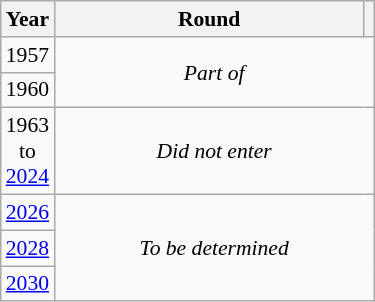<table class="wikitable" style="text-align: center; font-size:90%">
<tr>
<th>Year</th>
<th style="width:200px">Round</th>
<th></th>
</tr>
<tr>
<td>1957</td>
<td colspan="2" rowspan="2"><em>Part of </em></td>
</tr>
<tr>
<td>1960</td>
</tr>
<tr>
<td>1963<br>to<br><a href='#'>2024</a></td>
<td colspan="2"><em>Did not enter</em></td>
</tr>
<tr>
<td><a href='#'>2026</a></td>
<td colspan="2" rowspan="3"><em>To be determined</em></td>
</tr>
<tr>
<td><a href='#'>2028</a></td>
</tr>
<tr>
<td><a href='#'>2030</a></td>
</tr>
</table>
